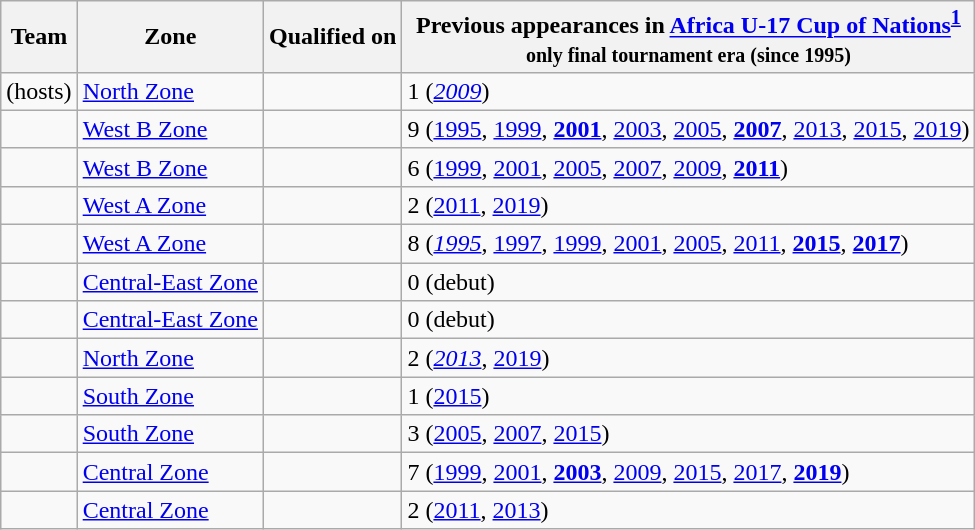<table class="wikitable sortable">
<tr>
<th>Team</th>
<th>Zone</th>
<th>Qualified on</th>
<th data-sort-type="number">Previous appearances in <a href='#'>Africa U-17 Cup of Nations</a><sup><strong><a href='#'>1</a></strong></sup><br><small>only final tournament era (since 1995)</small></th>
</tr>
<tr>
<td> (hosts)</td>
<td><a href='#'>North Zone</a></td>
<td></td>
<td>1 (<em><a href='#'>2009</a></em>)</td>
</tr>
<tr>
<td></td>
<td><a href='#'>West B Zone</a></td>
<td></td>
<td>9 (<a href='#'>1995</a>, <a href='#'>1999</a>, <strong><a href='#'>2001</a></strong>, <a href='#'>2003</a>, <a href='#'>2005</a>, <strong><a href='#'>2007</a></strong>, <a href='#'>2013</a>, <a href='#'>2015</a>, <a href='#'>2019</a>)</td>
</tr>
<tr>
<td></td>
<td><a href='#'>West B Zone</a></td>
<td></td>
<td>6 (<a href='#'>1999</a>, <a href='#'>2001</a>, <a href='#'>2005</a>, <a href='#'>2007</a>, <a href='#'>2009</a>, <strong><a href='#'>2011</a></strong>)</td>
</tr>
<tr>
<td></td>
<td><a href='#'>West A Zone</a></td>
<td></td>
<td>2 (<a href='#'>2011</a>, <a href='#'>2019</a>)</td>
</tr>
<tr>
<td></td>
<td><a href='#'>West A Zone</a></td>
<td></td>
<td>8 (<em><a href='#'>1995</a></em>, <a href='#'>1997</a>, <a href='#'>1999</a>, <a href='#'>2001</a>, <a href='#'>2005</a>, <a href='#'>2011</a>, <strong><a href='#'>2015</a></strong>, <strong><a href='#'>2017</a></strong>)</td>
</tr>
<tr>
<td></td>
<td><a href='#'>Central-East Zone</a></td>
<td></td>
<td>0 (debut)</td>
</tr>
<tr>
<td><s></s></td>
<td><a href='#'>Central-East Zone</a></td>
<td></td>
<td>0 (debut)</td>
</tr>
<tr>
<td></td>
<td><a href='#'>North Zone</a></td>
<td></td>
<td>2 (<em><a href='#'>2013</a></em>, <a href='#'>2019</a>)</td>
</tr>
<tr>
<td></td>
<td><a href='#'>South Zone</a></td>
<td></td>
<td>1 (<a href='#'>2015</a>)</td>
</tr>
<tr>
<td></td>
<td><a href='#'>South Zone</a></td>
<td></td>
<td>3 (<a href='#'>2005</a>, <a href='#'>2007</a>, <a href='#'>2015</a>)</td>
</tr>
<tr>
<td></td>
<td><a href='#'>Central Zone</a></td>
<td></td>
<td>7 (<a href='#'>1999</a>, <a href='#'>2001</a>, <strong><a href='#'>2003</a></strong>, <a href='#'>2009</a>, <a href='#'>2015</a>, <a href='#'>2017</a>, <strong><a href='#'>2019</a></strong>)</td>
</tr>
<tr>
<td></td>
<td><a href='#'>Central Zone</a></td>
<td></td>
<td>2 (<a href='#'>2011</a>, <a href='#'>2013</a>)</td>
</tr>
</table>
